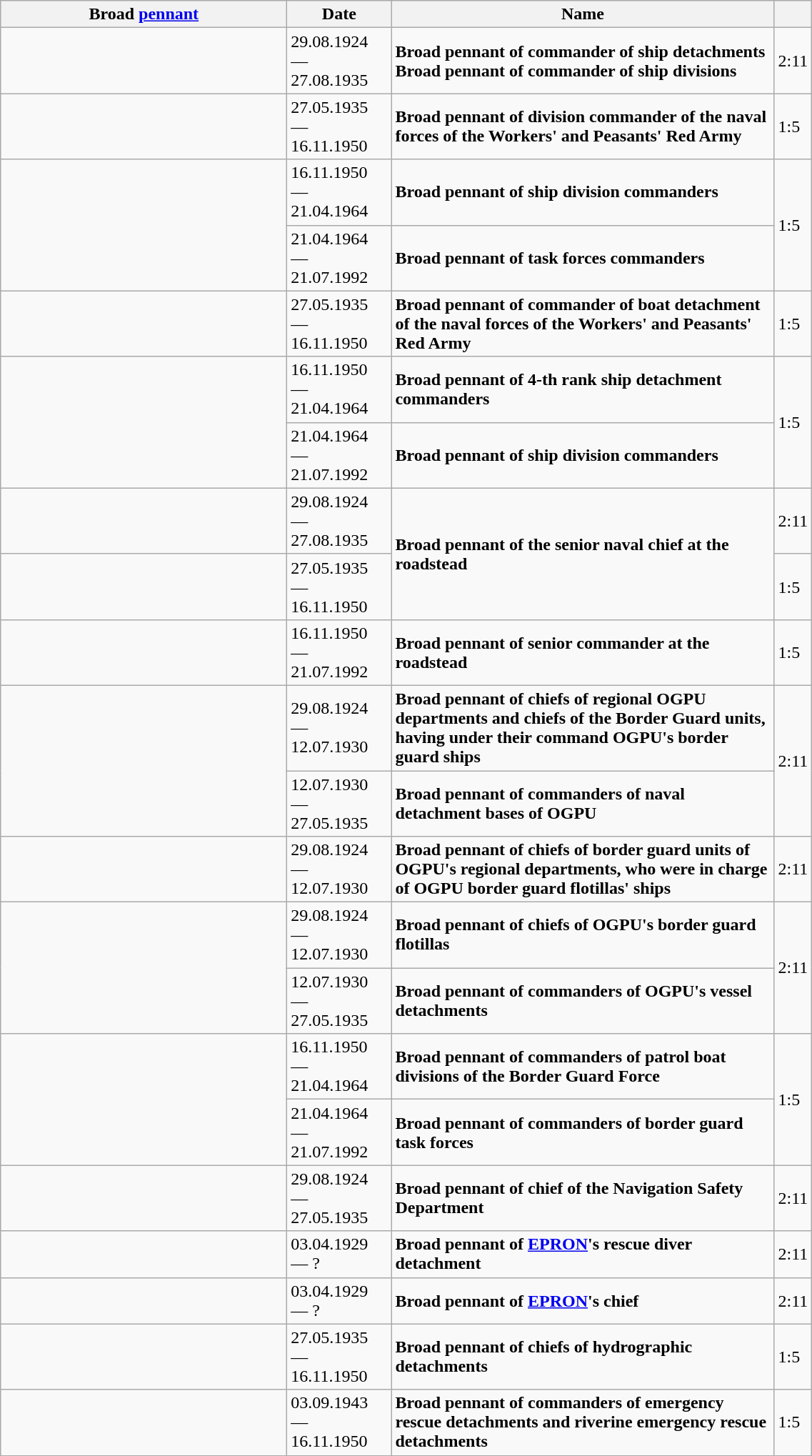<table class="wikitable">
<tr>
<th width="260">Broad <a href='#'>pennant</a></th>
<th width="90">Date</th>
<th width="350">Name</th>
<th></th>
</tr>
<tr>
<td></td>
<td>29.08.1924 — 27.08.1935</td>
<td><strong>Broad pennant of commander of ship detachments <br>Broad pennant of commander of ship divisions</strong></td>
<td>2:11</td>
</tr>
<tr>
<td></td>
<td>27.05.1935 — 16.11.1950</td>
<td><strong>Broad pennant of division commander of the naval forces of the Workers' and Peasants' Red Army</strong></td>
<td>1:5</td>
</tr>
<tr>
<td rowspan="2"></td>
<td>16.11.1950 — 21.04.1964</td>
<td><strong>Broad pennant of ship division commanders</strong></td>
<td rowspan="2">1:5</td>
</tr>
<tr>
<td>21.04.1964 — 21.07.1992</td>
<td><strong>Broad pennant of task forces commanders</strong></td>
</tr>
<tr>
<td></td>
<td>27.05.1935 — 16.11.1950</td>
<td><strong>Broad pennant of commander of boat detachment of the naval forces of the Workers' and Peasants' Red Army</strong></td>
<td>1:5</td>
</tr>
<tr>
<td rowspan="2"></td>
<td>16.11.1950 — 21.04.1964</td>
<td><strong>Broad pennant of 4-th rank ship detachment commanders</strong></td>
<td rowspan="2">1:5</td>
</tr>
<tr>
<td>21.04.1964 — 21.07.1992</td>
<td><strong>Broad pennant of ship division commanders</strong></td>
</tr>
<tr>
<td></td>
<td>29.08.1924 — 27.08.1935</td>
<td rowspan="2"><strong>Broad pennant of the senior naval chief at the roadstead</strong></td>
<td>2:11</td>
</tr>
<tr>
<td></td>
<td>27.05.1935 — 16.11.1950</td>
<td>1:5</td>
</tr>
<tr>
<td></td>
<td>16.11.1950 — 21.07.1992</td>
<td><strong>Broad pennant of senior commander at the roadstead</strong></td>
<td>1:5</td>
</tr>
<tr>
<td rowspan="2"></td>
<td>29.08.1924 — 12.07.1930</td>
<td><strong>Broad pennant of chiefs of regional OGPU departments and chiefs of the Border Guard units, having under their command OGPU's border guard ships</strong></td>
<td rowspan="2">2:11</td>
</tr>
<tr>
<td>12.07.1930 — 27.05.1935</td>
<td><strong>Broad pennant of commanders of naval detachment bases of OGPU</strong></td>
</tr>
<tr>
<td></td>
<td>29.08.1924 — 12.07.1930</td>
<td><strong>Broad pennant of chiefs of border guard units of OGPU's regional departments, who were in charge of OGPU border guard flotillas' ships</strong></td>
<td>2:11</td>
</tr>
<tr>
<td rowspan="2"></td>
<td>29.08.1924 — 12.07.1930</td>
<td><strong>Broad pennant of chiefs of OGPU's border guard flotillas</strong></td>
<td rowspan="2">2:11</td>
</tr>
<tr>
<td>12.07.1930 — 27.05.1935</td>
<td><strong>Broad pennant of commanders of OGPU's vessel detachments</strong></td>
</tr>
<tr>
<td rowspan="2"></td>
<td>16.11.1950 — 21.04.1964</td>
<td><strong>Broad pennant of commanders of patrol boat divisions of the Border Guard Force</strong></td>
<td rowspan="2">1:5</td>
</tr>
<tr>
<td>21.04.1964 — 21.07.1992</td>
<td><strong>Broad pennant of commanders of border guard task forces</strong></td>
</tr>
<tr>
<td></td>
<td>29.08.1924 — 27.05.1935</td>
<td><strong>Broad pennant of chief of the Navigation Safety Department</strong></td>
<td>2:11</td>
</tr>
<tr>
<td></td>
<td>03.04.1929 — ?</td>
<td><strong>Broad pennant of <a href='#'>EPRON</a>'s rescue diver detachment</strong></td>
<td>2:11</td>
</tr>
<tr>
<td></td>
<td>03.04.1929 — ?</td>
<td><strong>Broad pennant of <a href='#'>EPRON</a>'s chief</strong></td>
<td>2:11</td>
</tr>
<tr>
<td></td>
<td>27.05.1935 — 16.11.1950</td>
<td><strong>Broad pennant of chiefs of hydrographic detachments</strong></td>
<td>1:5</td>
</tr>
<tr>
<td></td>
<td>03.09.1943 — 16.11.1950</td>
<td><strong>Broad pennant of commanders of emergency rescue detachments and riverine emergency rescue detachments</strong></td>
<td>1:5</td>
</tr>
</table>
